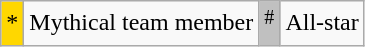<table class=wikitable>
<tr>
<td bgcolor=gold>*</td>
<td>Mythical team member</td>
<td bgcolor=silver><sup>#</sup></td>
<td>All-star</td>
</tr>
</table>
